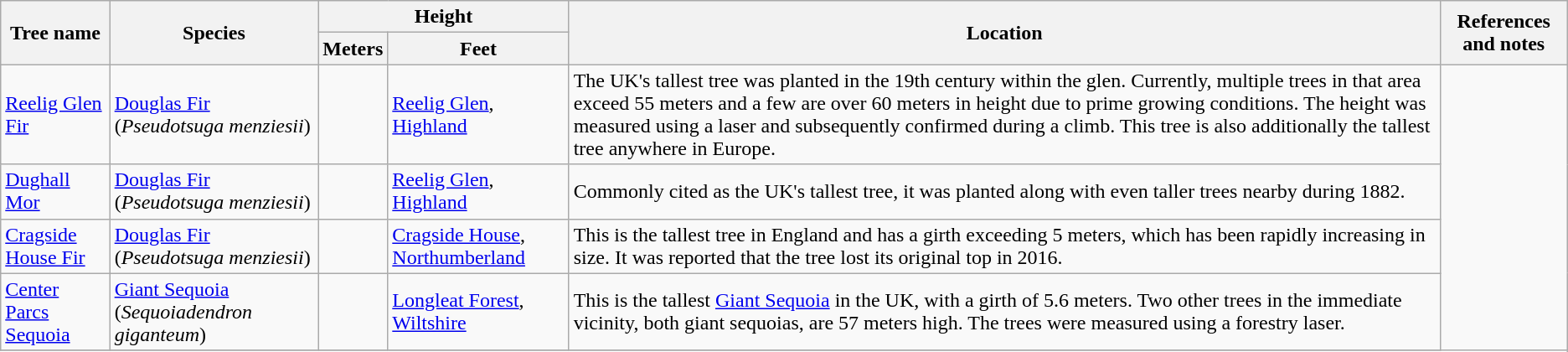<table class="wikitable" font=90%>
<tr>
<th rowspan=2>Tree name</th>
<th rowspan=2>Species</th>
<th colspan=2>Height</th>
<th rowspan=2>Location</th>
<th rowspan=2>References and notes</th>
</tr>
<tr>
<th>Meters</th>
<th>Feet</th>
</tr>
<tr>
<td><a href='#'>Reelig Glen Fir</a></td>
<td><a href='#'>Douglas Fir</a> (<em>Pseudotsuga menziesii</em>)</td>
<td></td>
<td><a href='#'>Reelig Glen</a>, <a href='#'>Highland</a></td>
<td>The UK's tallest tree was planted in the 19th century within the glen. Currently, multiple trees in that area exceed 55 meters and a few are over 60 meters in height due to prime growing conditions. The height was measured using a laser and subsequently confirmed during a climb. This tree is also additionally the tallest tree anywhere in Europe.</td>
</tr>
<tr>
<td><a href='#'>Dughall Mor</a></td>
<td><a href='#'>Douglas Fir</a> (<em>Pseudotsuga menziesii</em>)</td>
<td></td>
<td><a href='#'>Reelig Glen</a>, <a href='#'>Highland</a></td>
<td>Commonly cited as the UK's tallest tree, it was planted along with even taller trees nearby during 1882.</td>
</tr>
<tr>
<td><a href='#'>Cragside House Fir</a></td>
<td><a href='#'>Douglas Fir</a> (<em>Pseudotsuga menziesii</em>)</td>
<td></td>
<td><a href='#'>Cragside House</a>, <a href='#'>Northumberland</a></td>
<td>This is the tallest tree in England and has a girth exceeding 5 meters, which has been rapidly increasing in size. It was reported that the tree lost its original top in 2016.</td>
</tr>
<tr>
<td><a href='#'>Center Parcs Sequoia</a></td>
<td><a href='#'>Giant Sequoia</a> (<em>Sequoiadendron giganteum</em>)</td>
<td></td>
<td><a href='#'>Longleat Forest</a>, <a href='#'>Wiltshire</a></td>
<td>This is the tallest <a href='#'>Giant Sequoia</a> in the UK, with a girth of 5.6 meters. Two other trees in the immediate vicinity, both giant sequoias, are 57 meters high. The trees were measured using a forestry laser.</td>
</tr>
<tr>
</tr>
</table>
